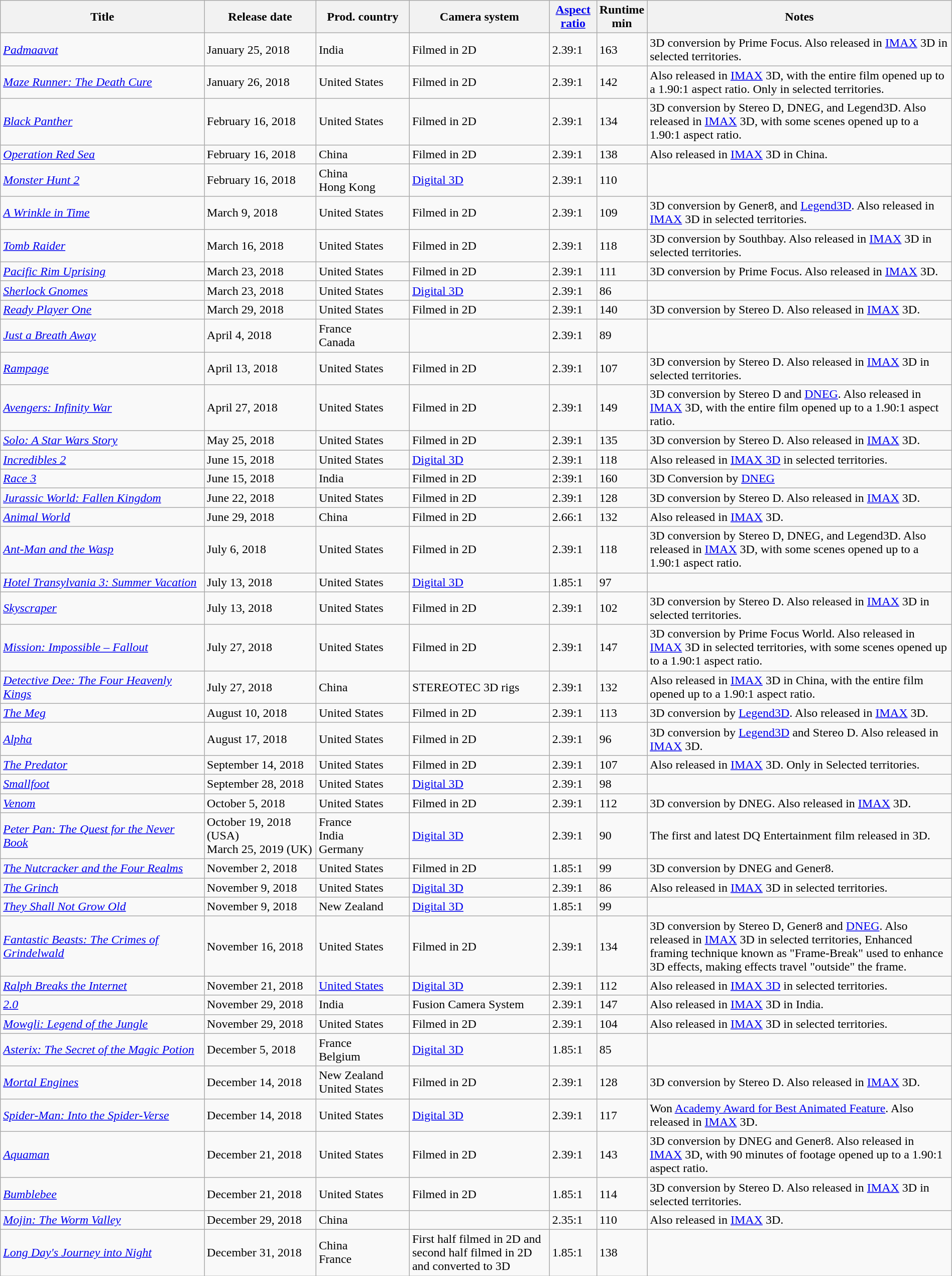<table class="wikitable sortable" width="100%">
<tr>
<th width="22%">Title</th>
<th width="12%">Release date</th>
<th width="10%">Prod. country</th>
<th width="15%">Camera system</th>
<th width="5%"><a href='#'>Aspect ratio</a></th>
<th width="3%">Runtime min</th>
<th width="33%" class="unsortable">Notes</th>
</tr>
<tr>
<td><em><a href='#'>Padmaavat</a></em></td>
<td>January 25, 2018</td>
<td>India</td>
<td>Filmed in 2D</td>
<td>2.39:1</td>
<td>163</td>
<td>3D conversion by Prime Focus. Also released in <a href='#'>IMAX</a> 3D in selected territories.</td>
</tr>
<tr>
<td><em><a href='#'>Maze Runner: The Death Cure</a></em></td>
<td>January 26, 2018</td>
<td>United States</td>
<td>Filmed in 2D</td>
<td>2.39:1</td>
<td>142</td>
<td>Also released in <a href='#'>IMAX</a> 3D, with the entire film opened up to a 1.90:1 aspect ratio. Only in selected territories.</td>
</tr>
<tr>
<td><em><a href='#'>Black Panther</a></em></td>
<td>February 16, 2018</td>
<td>United States</td>
<td>Filmed in 2D</td>
<td>2.39:1</td>
<td>134</td>
<td>3D conversion by Stereo D, DNEG, and Legend3D. Also released in <a href='#'>IMAX</a> 3D, with some scenes opened up to a 1.90:1 aspect ratio.</td>
</tr>
<tr>
<td><em><a href='#'>Operation Red Sea</a></em></td>
<td>February 16, 2018</td>
<td>China</td>
<td>Filmed in 2D</td>
<td>2.39:1</td>
<td>138</td>
<td>Also released in <a href='#'>IMAX</a> 3D in China.</td>
</tr>
<tr>
<td><em><a href='#'>Monster Hunt 2</a></em></td>
<td>February 16, 2018</td>
<td>China<br>Hong Kong</td>
<td><a href='#'>Digital 3D</a></td>
<td>2.39:1</td>
<td>110</td>
<td></td>
</tr>
<tr>
<td><em><a href='#'>A Wrinkle in Time</a></em></td>
<td>March 9, 2018</td>
<td>United States</td>
<td>Filmed in 2D</td>
<td>2.39:1</td>
<td>109</td>
<td>3D conversion by Gener8, and <a href='#'>Legend3D</a>. Also released in <a href='#'>IMAX</a> 3D in selected territories.</td>
</tr>
<tr>
<td><em><a href='#'>Tomb Raider</a></em></td>
<td>March 16, 2018</td>
<td>United States</td>
<td>Filmed in 2D</td>
<td>2.39:1</td>
<td>118</td>
<td>3D conversion by Southbay. Also released in <a href='#'>IMAX</a> 3D in selected territories.</td>
</tr>
<tr>
<td><em><a href='#'>Pacific Rim Uprising</a></em></td>
<td>March 23, 2018</td>
<td>United States</td>
<td>Filmed in 2D</td>
<td>2.39:1</td>
<td>111</td>
<td>3D conversion by Prime Focus. Also released in <a href='#'>IMAX</a> 3D.</td>
</tr>
<tr>
<td><em><a href='#'>Sherlock Gnomes</a></em></td>
<td>March 23, 2018</td>
<td>United States</td>
<td><a href='#'>Digital 3D</a></td>
<td>2.39:1</td>
<td>86</td>
<td></td>
</tr>
<tr>
<td><em><a href='#'>Ready Player One</a></em></td>
<td>March 29, 2018</td>
<td>United States</td>
<td>Filmed in 2D</td>
<td>2.39:1</td>
<td>140</td>
<td>3D conversion by Stereo D. Also released in <a href='#'>IMAX</a> 3D.</td>
</tr>
<tr>
<td><em><a href='#'>Just a Breath Away</a></em></td>
<td>April 4, 2018</td>
<td>France<br>Canada</td>
<td></td>
<td>2.39:1</td>
<td>89</td>
<td></td>
</tr>
<tr>
<td><em><a href='#'>Rampage</a></em></td>
<td>April 13, 2018</td>
<td>United States</td>
<td>Filmed in 2D</td>
<td>2.39:1</td>
<td>107</td>
<td>3D conversion by Stereo D. Also released in <a href='#'>IMAX</a> 3D in selected territories.</td>
</tr>
<tr>
<td><em><a href='#'>Avengers: Infinity War</a></em></td>
<td>April 27, 2018</td>
<td>United States</td>
<td>Filmed in 2D</td>
<td>2.39:1</td>
<td>149</td>
<td>3D conversion by Stereo D and <a href='#'>DNEG</a>. Also released in <a href='#'>IMAX</a> 3D, with the entire film opened up to a 1.90:1 aspect ratio.</td>
</tr>
<tr>
<td><em><a href='#'>Solo: A Star Wars Story</a></em></td>
<td>May 25, 2018</td>
<td>United States</td>
<td>Filmed in 2D</td>
<td>2.39:1</td>
<td>135</td>
<td>3D conversion by Stereo D. Also released in <a href='#'>IMAX</a> 3D.</td>
</tr>
<tr>
<td><em><a href='#'>Incredibles 2</a></em></td>
<td>June 15, 2018</td>
<td>United States</td>
<td><a href='#'>Digital 3D</a></td>
<td>2.39:1</td>
<td>118</td>
<td>Also released in <a href='#'>IMAX 3D</a> in selected territories.</td>
</tr>
<tr>
<td><em><a href='#'>Race 3</a></em></td>
<td>June 15, 2018</td>
<td>India</td>
<td>Filmed in 2D</td>
<td>2:39:1</td>
<td>160</td>
<td>3D Conversion by <a href='#'>DNEG</a></td>
</tr>
<tr>
<td><em><a href='#'>Jurassic World: Fallen Kingdom</a></em></td>
<td>June 22, 2018</td>
<td>United States</td>
<td>Filmed in 2D</td>
<td>2.39:1</td>
<td>128</td>
<td>3D conversion by Stereo D. Also released in <a href='#'>IMAX</a> 3D.</td>
</tr>
<tr>
<td><em><a href='#'>Animal World</a></em></td>
<td>June 29, 2018</td>
<td>China</td>
<td>Filmed in 2D</td>
<td>2.66:1</td>
<td>132</td>
<td>Also released in <a href='#'>IMAX</a> 3D.</td>
</tr>
<tr>
<td><em><a href='#'>Ant-Man and the Wasp</a></em></td>
<td>July 6, 2018</td>
<td>United States</td>
<td>Filmed in 2D</td>
<td>2.39:1</td>
<td>118</td>
<td>3D conversion by Stereo D, DNEG, and Legend3D. Also released in <a href='#'>IMAX</a> 3D, with some scenes opened up to a 1.90:1 aspect ratio.</td>
</tr>
<tr>
<td><em><a href='#'>Hotel Transylvania 3: Summer Vacation</a></em></td>
<td>July 13, 2018</td>
<td>United States</td>
<td><a href='#'>Digital 3D</a></td>
<td>1.85:1</td>
<td>97</td>
<td></td>
</tr>
<tr>
<td><em><a href='#'>Skyscraper</a></em></td>
<td>July 13, 2018</td>
<td>United States</td>
<td>Filmed in 2D</td>
<td>2.39:1</td>
<td>102</td>
<td>3D conversion by Stereo D. Also released in <a href='#'>IMAX</a> 3D in selected territories.</td>
</tr>
<tr>
<td><em><a href='#'>Mission: Impossible – Fallout</a></em></td>
<td>July 27, 2018</td>
<td>United States</td>
<td>Filmed in 2D</td>
<td>2.39:1</td>
<td>147</td>
<td>3D conversion by Prime Focus World. Also released in <a href='#'>IMAX</a> 3D in selected territories, with some scenes opened up to a 1.90:1 aspect ratio.</td>
</tr>
<tr>
<td><em><a href='#'>Detective Dee: The Four Heavenly Kings</a></em></td>
<td>July 27, 2018</td>
<td>China</td>
<td>STEREOTEC 3D rigs</td>
<td>2.39:1</td>
<td>132</td>
<td>Also released in <a href='#'>IMAX</a> 3D in China, with the entire film opened up to a 1.90:1 aspect ratio.</td>
</tr>
<tr>
<td><em><a href='#'>The Meg</a></em></td>
<td>August 10, 2018</td>
<td>United States</td>
<td>Filmed in 2D</td>
<td>2.39:1</td>
<td>113</td>
<td>3D conversion by <a href='#'>Legend3D</a>. Also released in <a href='#'>IMAX</a> 3D.</td>
</tr>
<tr>
<td><em><a href='#'>Alpha</a></em></td>
<td>August 17, 2018</td>
<td>United States</td>
<td>Filmed in 2D</td>
<td>2.39:1</td>
<td>96</td>
<td>3D conversion by <a href='#'>Legend3D</a> and Stereo D. Also released in <a href='#'>IMAX</a> 3D.</td>
</tr>
<tr>
<td><em><a href='#'>The Predator</a></em></td>
<td>September 14, 2018</td>
<td>United States</td>
<td>Filmed in 2D</td>
<td>2.39:1</td>
<td>107</td>
<td>Also released in <a href='#'>IMAX</a> 3D. Only in Selected territories.</td>
</tr>
<tr>
<td><em><a href='#'>Smallfoot</a></em></td>
<td>September 28, 2018</td>
<td>United States</td>
<td><a href='#'>Digital 3D</a></td>
<td>2.39:1</td>
<td>98</td>
<td></td>
</tr>
<tr>
<td><em><a href='#'>Venom</a></em></td>
<td>October 5, 2018</td>
<td>United States</td>
<td>Filmed in 2D</td>
<td>2.39:1</td>
<td>112</td>
<td>3D conversion by DNEG. Also released in <a href='#'>IMAX</a> 3D.</td>
</tr>
<tr>
<td><em><a href='#'>Peter Pan: The Quest for the Never Book</a></em></td>
<td>October 19, 2018 (USA)<br>March 25, 2019 (UK)</td>
<td>France<br>India<br>
Germany</td>
<td><a href='#'>Digital 3D</a></td>
<td>2.39:1</td>
<td>90</td>
<td>The first and latest DQ Entertainment film released in 3D.</td>
</tr>
<tr>
<td><em><a href='#'>The Nutcracker and the Four Realms</a></em></td>
<td>November 2, 2018</td>
<td>United States</td>
<td>Filmed in 2D</td>
<td>1.85:1</td>
<td>99</td>
<td>3D conversion by DNEG and Gener8.</td>
</tr>
<tr>
<td><em><a href='#'>The Grinch</a></em></td>
<td>November 9, 2018</td>
<td>United States</td>
<td><a href='#'>Digital 3D</a></td>
<td>2.39:1</td>
<td>86</td>
<td>Also released in <a href='#'>IMAX</a> 3D in selected territories.</td>
</tr>
<tr>
<td><em><a href='#'>They Shall Not Grow Old</a></em></td>
<td>November 9, 2018</td>
<td>New Zealand</td>
<td><a href='#'>Digital 3D</a></td>
<td>1.85:1</td>
<td>99</td>
<td></td>
</tr>
<tr>
<td><em><a href='#'>Fantastic Beasts: The Crimes of Grindelwald</a></em></td>
<td>November 16, 2018</td>
<td>United States</td>
<td>Filmed in 2D</td>
<td>2.39:1</td>
<td>134</td>
<td>3D conversion by Stereo D, Gener8 and <a href='#'>DNEG</a>. Also released in <a href='#'>IMAX</a> 3D in selected territories, Enhanced framing technique known as "Frame-Break" used to enhance 3D effects, making effects travel "outside" the frame.</td>
</tr>
<tr>
<td><em><a href='#'>Ralph Breaks the Internet</a></em></td>
<td>November 21, 2018</td>
<td><a href='#'>United States</a></td>
<td><a href='#'>Digital 3D</a></td>
<td>2.39:1</td>
<td>112</td>
<td>Also released in <a href='#'>IMAX 3D</a> in selected territories.</td>
</tr>
<tr>
<td><em><a href='#'>2.0</a></em></td>
<td>November 29, 2018</td>
<td>India</td>
<td>Fusion Camera System</td>
<td>2.39:1</td>
<td>147</td>
<td>Also released in <a href='#'>IMAX</a> 3D in India.</td>
</tr>
<tr>
<td><em><a href='#'>Mowgli: Legend of the Jungle</a></em></td>
<td>November 29, 2018</td>
<td>United States</td>
<td>Filmed in 2D</td>
<td>2.39:1</td>
<td>104</td>
<td>Also released in <a href='#'>IMAX</a> 3D in selected territories.</td>
</tr>
<tr>
<td><em><a href='#'>Asterix: The Secret of the Magic Potion</a></em></td>
<td>December 5, 2018</td>
<td>France<br>Belgium</td>
<td><a href='#'>Digital 3D</a></td>
<td>1.85:1</td>
<td>85</td>
<td></td>
</tr>
<tr>
<td><em><a href='#'>Mortal Engines</a></em></td>
<td>December 14, 2018</td>
<td>New Zealand<br>United States</td>
<td>Filmed in 2D</td>
<td>2.39:1</td>
<td>128</td>
<td>3D conversion by Stereo D. Also released in <a href='#'>IMAX</a> 3D.</td>
</tr>
<tr>
<td><em><a href='#'>Spider-Man: Into the Spider-Verse</a></em></td>
<td>December 14, 2018</td>
<td>United States</td>
<td><a href='#'>Digital 3D</a></td>
<td>2.39:1</td>
<td>117</td>
<td>Won <a href='#'>Academy Award for Best Animated Feature</a>. Also released in <a href='#'>IMAX</a> 3D.</td>
</tr>
<tr>
<td><em><a href='#'>Aquaman</a></em></td>
<td>December 21, 2018</td>
<td>United States</td>
<td>Filmed in 2D</td>
<td>2.39:1</td>
<td>143</td>
<td>3D conversion by DNEG and Gener8. Also released in <a href='#'>IMAX</a> 3D, with 90 minutes of footage opened up to a 1.90:1 aspect ratio.</td>
</tr>
<tr>
<td><em><a href='#'>Bumblebee</a></em></td>
<td>December 21, 2018</td>
<td>United States</td>
<td>Filmed in 2D</td>
<td>1.85:1</td>
<td>114</td>
<td>3D conversion by Stereo D. Also released in <a href='#'>IMAX</a> 3D in selected territories.</td>
</tr>
<tr>
<td><em><a href='#'>Mojin: The Worm Valley</a></em></td>
<td>December 29, 2018</td>
<td>China</td>
<td></td>
<td>2.35:1</td>
<td>110</td>
<td>Also released in <a href='#'>IMAX</a> 3D.</td>
</tr>
<tr>
<td><em><a href='#'>Long Day's Journey into Night</a></em></td>
<td>December 31, 2018</td>
<td>China<br>France</td>
<td>First half filmed in 2D and second half filmed in 2D and converted to 3D</td>
<td>1.85:1</td>
<td>138</td>
<td></td>
</tr>
</table>
